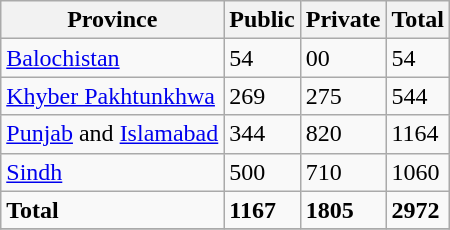<table class="wikitable sortable">
<tr>
<th>Province</th>
<th>Public</th>
<th>Private</th>
<th>Total</th>
</tr>
<tr>
<td><a href='#'>Balochistan</a></td>
<td>54</td>
<td>00</td>
<td>54</td>
</tr>
<tr>
<td><a href='#'>Khyber Pakhtunkhwa</a></td>
<td>269</td>
<td>275</td>
<td>544</td>
</tr>
<tr>
<td><a href='#'>Punjab</a> and <a href='#'>Islamabad</a></td>
<td>344</td>
<td>820</td>
<td>1164</td>
</tr>
<tr>
<td><a href='#'>Sindh</a></td>
<td>500</td>
<td>710</td>
<td>1060</td>
</tr>
<tr>
<td><strong>Total</strong></td>
<td><strong>1167</strong></td>
<td><strong>1805</strong></td>
<td><strong>2972</strong></td>
</tr>
<tr>
</tr>
</table>
